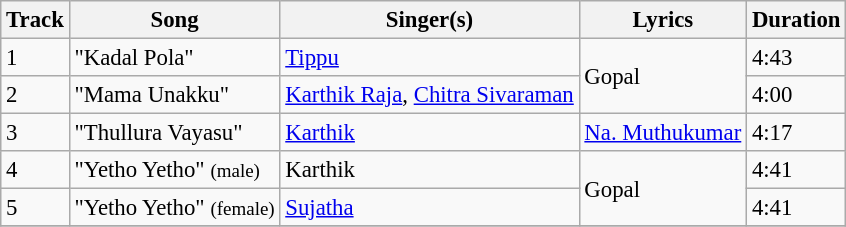<table class="wikitable" style="font-size:95%;">
<tr>
<th>Track</th>
<th>Song</th>
<th>Singer(s)</th>
<th>Lyrics</th>
<th>Duration</th>
</tr>
<tr>
<td>1</td>
<td>"Kadal Pola"</td>
<td><a href='#'>Tippu</a></td>
<td rowspan=2>Gopal</td>
<td>4:43</td>
</tr>
<tr>
<td>2</td>
<td>"Mama Unakku"</td>
<td><a href='#'>Karthik Raja</a>, <a href='#'>Chitra Sivaraman</a></td>
<td>4:00</td>
</tr>
<tr>
<td>3</td>
<td>"Thullura Vayasu"</td>
<td><a href='#'>Karthik</a></td>
<td><a href='#'>Na. Muthukumar</a></td>
<td>4:17</td>
</tr>
<tr>
<td>4</td>
<td>"Yetho Yetho" <small>(male)</small></td>
<td>Karthik</td>
<td rowspan=2>Gopal</td>
<td>4:41</td>
</tr>
<tr>
<td>5</td>
<td>"Yetho Yetho" <small>(female)</small></td>
<td><a href='#'>Sujatha</a></td>
<td>4:41</td>
</tr>
<tr>
</tr>
</table>
